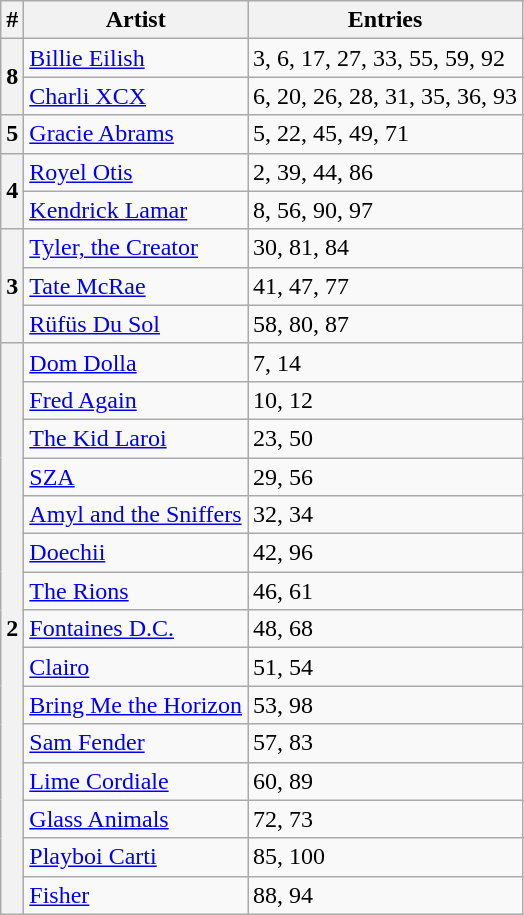<table class="wikitable sortable">
<tr>
<th scope="col">#</th>
<th scope="col">Artist</th>
<th scope="col">Entries</th>
</tr>
<tr>
<th rowspan="2">8</th>
<td><a href='#'>Billie Eilish</a></td>
<td>3, 6, 17, 27, 33, 55, 59, 92</td>
</tr>
<tr>
<td><a href='#'>Charli XCX</a></td>
<td>6, 20, 26, 28, 31, 35, 36, 93</td>
</tr>
<tr>
<th>5</th>
<td><a href='#'>Gracie Abrams</a></td>
<td>5, 22, 45, 49, 71</td>
</tr>
<tr>
<th rowspan="2">4</th>
<td><a href='#'>Royel Otis</a></td>
<td>2, 39, 44, 86</td>
</tr>
<tr>
<td><a href='#'>Kendrick Lamar</a></td>
<td>8, 56, 90, 97</td>
</tr>
<tr>
<th rowspan="3">3</th>
<td><a href='#'>Tyler, the Creator</a></td>
<td>30, 81, 84</td>
</tr>
<tr>
<td><a href='#'>Tate McRae</a></td>
<td>41, 47, 77</td>
</tr>
<tr>
<td><a href='#'>Rüfüs Du Sol</a></td>
<td>58, 80, 87</td>
</tr>
<tr>
<th rowspan="15">2</th>
<td><a href='#'>Dom Dolla</a></td>
<td>7, 14</td>
</tr>
<tr>
<td><a href='#'>Fred Again</a></td>
<td>10, 12</td>
</tr>
<tr>
<td><a href='#'>The Kid Laroi</a></td>
<td>23, 50</td>
</tr>
<tr>
<td><a href='#'>SZA</a></td>
<td>29, 56</td>
</tr>
<tr>
<td><a href='#'>Amyl and the Sniffers</a></td>
<td>32, 34</td>
</tr>
<tr>
<td><a href='#'>Doechii</a></td>
<td>42, 96</td>
</tr>
<tr>
<td><a href='#'>The Rions</a></td>
<td>46, 61</td>
</tr>
<tr>
<td><a href='#'>Fontaines D.C.</a></td>
<td>48, 68</td>
</tr>
<tr>
<td><a href='#'>Clairo</a></td>
<td>51, 54</td>
</tr>
<tr>
<td><a href='#'>Bring Me the Horizon</a></td>
<td>53, 98</td>
</tr>
<tr>
<td><a href='#'>Sam Fender</a></td>
<td>57, 83</td>
</tr>
<tr>
<td><a href='#'>Lime Cordiale</a></td>
<td>60, 89</td>
</tr>
<tr>
<td><a href='#'>Glass Animals</a></td>
<td>72, 73</td>
</tr>
<tr>
<td><a href='#'>Playboi Carti</a></td>
<td>85, 100</td>
</tr>
<tr>
<td><a href='#'>Fisher</a></td>
<td>88, 94</td>
</tr>
</table>
